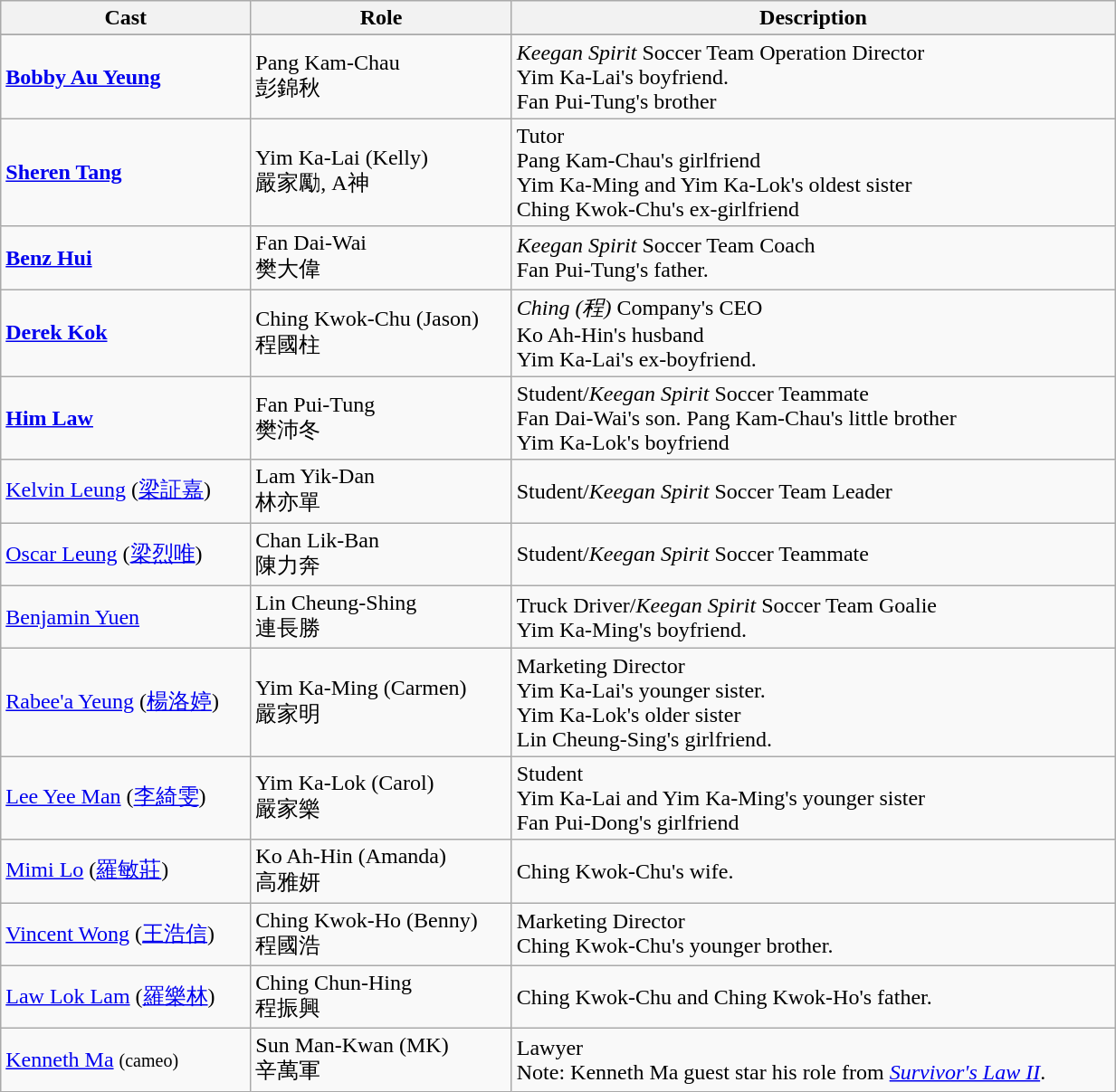<table class="wikitable" width="65%">
<tr>
<th>Cast</th>
<th>Role</th>
<th>Description</th>
</tr>
<tr>
</tr>
<tr>
<td><strong><a href='#'>Bobby Au Yeung</a></strong></td>
<td>Pang Kam-Chau <br> 彭錦秋</td>
<td><em>Keegan Spirit</em> Soccer Team Operation Director <br> Yim Ka-Lai's boyfriend. <br> Fan Pui-Tung's brother</td>
</tr>
<tr>
<td><strong><a href='#'>Sheren Tang</a></strong></td>
<td>Yim Ka-Lai (Kelly) <br> 嚴家勵, A神</td>
<td>Tutor <br> Pang Kam-Chau's girlfriend <br> Yim Ka-Ming and Yim Ka-Lok's oldest sister <br> Ching Kwok-Chu's ex-girlfriend</td>
</tr>
<tr>
<td><strong><a href='#'>Benz Hui</a></strong></td>
<td>Fan Dai-Wai <br> 樊大偉</td>
<td><em>Keegan Spirit</em> Soccer Team Coach <br> Fan Pui-Tung's father.</td>
</tr>
<tr>
<td><strong><a href='#'>Derek Kok</a></strong></td>
<td>Ching Kwok-Chu (Jason) <br> 程國柱</td>
<td><em>Ching (程)</em> Company's CEO <br> Ko Ah-Hin's husband <br> Yim Ka-Lai's ex-boyfriend.</td>
</tr>
<tr>
<td><strong><a href='#'>Him Law</a></strong></td>
<td>Fan Pui-Tung <br> 樊沛冬</td>
<td>Student/<em>Keegan Spirit</em> Soccer Teammate <br> Fan Dai-Wai's son. Pang Kam-Chau's little brother <br> Yim Ka-Lok's boyfriend</td>
</tr>
<tr>
<td><a href='#'>Kelvin Leung</a> (<a href='#'>梁証嘉</a>)</td>
<td>Lam Yik-Dan <br> 林亦單</td>
<td>Student/<em>Keegan Spirit</em> Soccer Team Leader</td>
</tr>
<tr>
<td><a href='#'>Oscar Leung</a> (<a href='#'>梁烈唯</a>)</td>
<td>Chan Lik-Ban <br> 陳力奔</td>
<td>Student/<em>Keegan Spirit</em> Soccer Teammate</td>
</tr>
<tr>
<td><a href='#'>Benjamin Yuen</a></td>
<td>Lin Cheung-Shing <br> 連長勝</td>
<td>Truck Driver/<em>Keegan Spirit</em> Soccer Team Goalie <br> Yim Ka-Ming's boyfriend.</td>
</tr>
<tr>
<td><a href='#'>Rabee'a Yeung</a> (<a href='#'>楊洛婷</a>)</td>
<td>Yim Ka-Ming (Carmen) <br> 嚴家明</td>
<td>Marketing Director <br> Yim Ka-Lai's younger sister. <br> Yim Ka-Lok's older sister <br> Lin Cheung-Sing's girlfriend.</td>
</tr>
<tr>
<td><a href='#'>Lee Yee Man</a> (<a href='#'>李綺雯</a>)</td>
<td>Yim Ka-Lok (Carol) <br> 嚴家樂</td>
<td>Student <br> Yim Ka-Lai and Yim Ka-Ming's younger sister <br> Fan Pui-Dong's girlfriend</td>
</tr>
<tr>
<td><a href='#'>Mimi Lo</a> (<a href='#'>羅敏莊</a>)</td>
<td>Ko Ah-Hin (Amanda) <br> 高雅妍</td>
<td>Ching Kwok-Chu's wife.</td>
</tr>
<tr>
<td><a href='#'>Vincent Wong</a> (<a href='#'>王浩信</a>)</td>
<td>Ching Kwok-Ho (Benny) <br> 程國浩</td>
<td>Marketing Director <br> Ching Kwok-Chu's younger brother.</td>
</tr>
<tr>
<td><a href='#'>Law Lok Lam</a> (<a href='#'>羅樂林</a>)</td>
<td>Ching Chun-Hing <br> 程振興</td>
<td>Ching Kwok-Chu and Ching Kwok-Ho's father.</td>
</tr>
<tr>
<td><a href='#'>Kenneth Ma</a> <small>(cameo)</small></td>
<td>Sun Man-Kwan (MK) <br> 辛萬軍</td>
<td>Lawyer <br>Note: Kenneth Ma guest star his role from <em><a href='#'>Survivor's Law II</a></em>.</td>
</tr>
</table>
